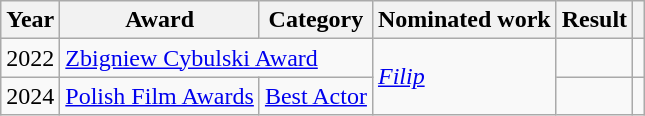<table class="wikitable plainrowheaders sortable">
<tr>
<th>Year</th>
<th>Award</th>
<th>Category</th>
<th>Nominated work</th>
<th>Result</th>
<th class="unsortable"></th>
</tr>
<tr>
<td>2022</td>
<td colspan="2"><a href='#'>Zbigniew Cybulski Award</a></td>
<td rowspan="2"><em><a href='#'>Filip</a></em></td>
<td></td>
<td></td>
</tr>
<tr>
<td>2024</td>
<td><a href='#'>Polish Film Awards</a></td>
<td><a href='#'>Best Actor</a></td>
<td></td>
<td></td>
</tr>
</table>
